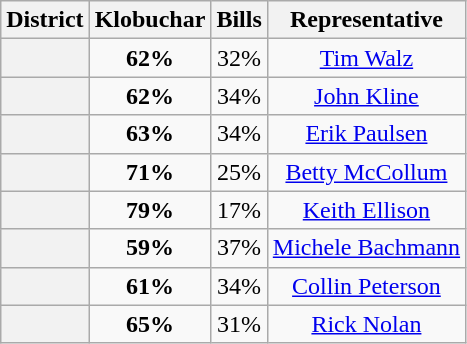<table class=wikitable>
<tr>
<th>District</th>
<th>Klobuchar</th>
<th>Bills</th>
<th>Representative</th>
</tr>
<tr align=center>
<th></th>
<td><strong>62%</strong></td>
<td>32%</td>
<td><a href='#'>Tim Walz</a></td>
</tr>
<tr align=center>
<th></th>
<td><strong>62%</strong></td>
<td>34%</td>
<td><a href='#'>John Kline</a></td>
</tr>
<tr align=center>
<th></th>
<td><strong>63%</strong></td>
<td>34%</td>
<td><a href='#'>Erik Paulsen</a></td>
</tr>
<tr align=center>
<th></th>
<td><strong>71%</strong></td>
<td>25%</td>
<td><a href='#'>Betty McCollum</a></td>
</tr>
<tr align=center>
<th></th>
<td><strong>79%</strong></td>
<td>17%</td>
<td><a href='#'>Keith Ellison</a></td>
</tr>
<tr align=center>
<th></th>
<td><strong>59%</strong></td>
<td>37%</td>
<td><a href='#'>Michele Bachmann</a></td>
</tr>
<tr align=center>
<th></th>
<td><strong>61%</strong></td>
<td>34%</td>
<td><a href='#'>Collin Peterson</a></td>
</tr>
<tr align=center>
<th></th>
<td><strong>65%</strong></td>
<td>31%</td>
<td><a href='#'>Rick Nolan</a></td>
</tr>
</table>
